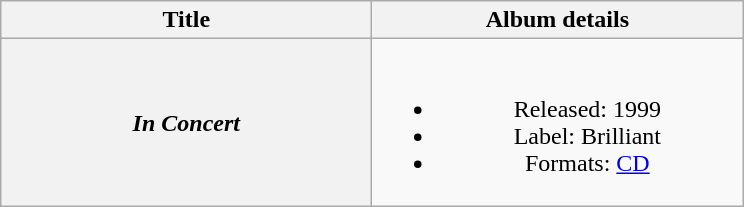<table class="wikitable plainrowheaders" style="text-align:center;">
<tr>
<th scope="col" style="width:15em;">Title</th>
<th scope="col" style="width:15em;">Album details</th>
</tr>
<tr>
<th scope="row"><em>In Concert</em></th>
<td><br><ul><li>Released: 1999</li><li>Label: Brilliant</li><li>Formats: <a href='#'>CD</a></li></ul></td>
</tr>
</table>
